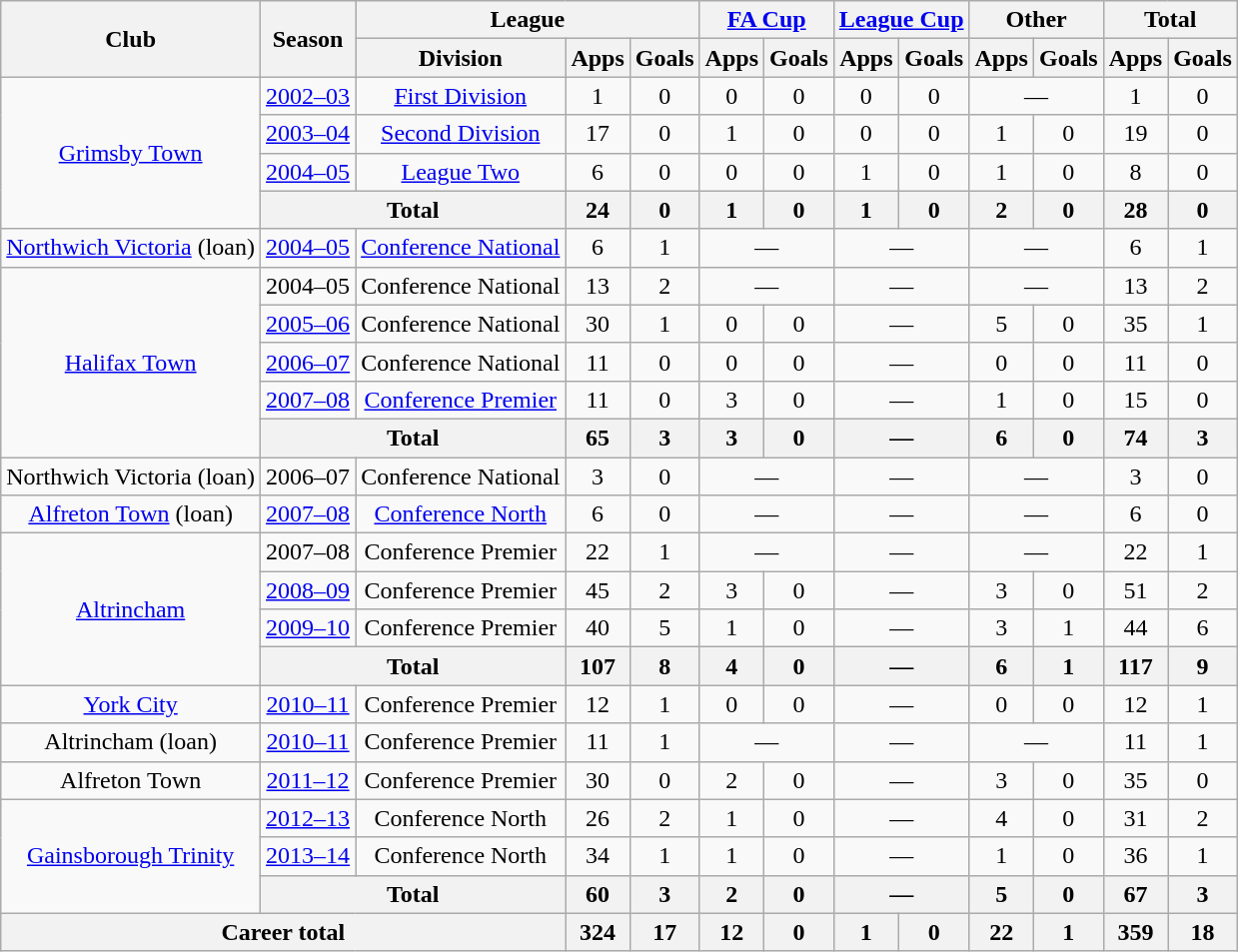<table class=wikitable style=text-align:center>
<tr>
<th rowspan=2>Club</th>
<th rowspan=2>Season</th>
<th colspan=3>League</th>
<th colspan=2><a href='#'>FA Cup</a></th>
<th colspan=2><a href='#'>League Cup</a></th>
<th colspan=2>Other</th>
<th colspan=2>Total</th>
</tr>
<tr>
<th>Division</th>
<th>Apps</th>
<th>Goals</th>
<th>Apps</th>
<th>Goals</th>
<th>Apps</th>
<th>Goals</th>
<th>Apps</th>
<th>Goals</th>
<th>Apps</th>
<th>Goals</th>
</tr>
<tr>
<td rowspan=4><a href='#'>Grimsby Town</a></td>
<td><a href='#'>2002–03</a></td>
<td><a href='#'>First Division</a></td>
<td>1</td>
<td>0</td>
<td>0</td>
<td>0</td>
<td>0</td>
<td>0</td>
<td colspan=2>—</td>
<td>1</td>
<td>0</td>
</tr>
<tr>
<td><a href='#'>2003–04</a></td>
<td><a href='#'>Second Division</a></td>
<td>17</td>
<td>0</td>
<td>1</td>
<td>0</td>
<td>0</td>
<td>0</td>
<td>1</td>
<td>0</td>
<td>19</td>
<td>0</td>
</tr>
<tr>
<td><a href='#'>2004–05</a></td>
<td><a href='#'>League Two</a></td>
<td>6</td>
<td>0</td>
<td>0</td>
<td>0</td>
<td>1</td>
<td>0</td>
<td>1</td>
<td>0</td>
<td>8</td>
<td>0</td>
</tr>
<tr>
<th colspan=2>Total</th>
<th>24</th>
<th>0</th>
<th>1</th>
<th>0</th>
<th>1</th>
<th>0</th>
<th>2</th>
<th>0</th>
<th>28</th>
<th>0</th>
</tr>
<tr>
<td><a href='#'>Northwich Victoria</a> (loan)</td>
<td><a href='#'>2004–05</a></td>
<td><a href='#'>Conference National</a></td>
<td>6</td>
<td>1</td>
<td colspan=2>—</td>
<td colspan=2>—</td>
<td colspan=2>—</td>
<td>6</td>
<td>1</td>
</tr>
<tr>
<td rowspan=5><a href='#'>Halifax Town</a></td>
<td>2004–05</td>
<td>Conference National</td>
<td>13</td>
<td>2</td>
<td colspan=2>—</td>
<td colspan=2>—</td>
<td colspan=2>—</td>
<td>13</td>
<td>2</td>
</tr>
<tr>
<td><a href='#'>2005–06</a></td>
<td>Conference National</td>
<td>30</td>
<td>1</td>
<td>0</td>
<td>0</td>
<td colspan=2>—</td>
<td>5</td>
<td>0</td>
<td>35</td>
<td>1</td>
</tr>
<tr>
<td><a href='#'>2006–07</a></td>
<td>Conference National</td>
<td>11</td>
<td>0</td>
<td>0</td>
<td>0</td>
<td colspan=2>—</td>
<td>0</td>
<td>0</td>
<td>11</td>
<td>0</td>
</tr>
<tr>
<td><a href='#'>2007–08</a></td>
<td><a href='#'>Conference Premier</a></td>
<td>11</td>
<td>0</td>
<td>3</td>
<td>0</td>
<td colspan=2>—</td>
<td>1</td>
<td>0</td>
<td>15</td>
<td>0</td>
</tr>
<tr>
<th colspan=2>Total</th>
<th>65</th>
<th>3</th>
<th>3</th>
<th>0</th>
<th colspan=2>—</th>
<th>6</th>
<th>0</th>
<th>74</th>
<th>3</th>
</tr>
<tr>
<td>Northwich Victoria (loan)</td>
<td>2006–07</td>
<td>Conference National</td>
<td>3</td>
<td>0</td>
<td colspan=2>—</td>
<td colspan=2>—</td>
<td colspan=2>—</td>
<td>3</td>
<td>0</td>
</tr>
<tr>
<td><a href='#'>Alfreton Town</a> (loan)</td>
<td><a href='#'>2007–08</a></td>
<td><a href='#'>Conference North</a></td>
<td>6</td>
<td>0</td>
<td colspan=2>—</td>
<td colspan=2>—</td>
<td colspan=2>—</td>
<td>6</td>
<td>0</td>
</tr>
<tr>
<td rowspan=4><a href='#'>Altrincham</a></td>
<td>2007–08</td>
<td>Conference Premier</td>
<td>22</td>
<td>1</td>
<td colspan=2>—</td>
<td colspan=2>—</td>
<td colspan=2>—</td>
<td>22</td>
<td>1</td>
</tr>
<tr>
<td><a href='#'>2008–09</a></td>
<td>Conference Premier</td>
<td>45</td>
<td>2</td>
<td>3</td>
<td>0</td>
<td colspan=2>—</td>
<td>3</td>
<td>0</td>
<td>51</td>
<td>2</td>
</tr>
<tr>
<td><a href='#'>2009–10</a></td>
<td>Conference Premier</td>
<td>40</td>
<td>5</td>
<td>1</td>
<td>0</td>
<td colspan=2>—</td>
<td>3</td>
<td>1</td>
<td>44</td>
<td>6</td>
</tr>
<tr>
<th colspan=2>Total</th>
<th>107</th>
<th>8</th>
<th>4</th>
<th>0</th>
<th colspan=2>—</th>
<th>6</th>
<th>1</th>
<th>117</th>
<th>9</th>
</tr>
<tr>
<td><a href='#'>York City</a></td>
<td><a href='#'>2010–11</a></td>
<td>Conference Premier</td>
<td>12</td>
<td>1</td>
<td>0</td>
<td>0</td>
<td colspan=2>—</td>
<td>0</td>
<td>0</td>
<td>12</td>
<td>1</td>
</tr>
<tr>
<td>Altrincham (loan)</td>
<td><a href='#'>2010–11</a></td>
<td>Conference Premier</td>
<td>11</td>
<td>1</td>
<td colspan=2>—</td>
<td colspan=2>—</td>
<td colspan=2>—</td>
<td>11</td>
<td>1</td>
</tr>
<tr>
<td>Alfreton Town</td>
<td><a href='#'>2011–12</a></td>
<td>Conference Premier</td>
<td>30</td>
<td>0</td>
<td>2</td>
<td>0</td>
<td colspan=2>—</td>
<td>3</td>
<td>0</td>
<td>35</td>
<td>0</td>
</tr>
<tr>
<td rowspan=3><a href='#'>Gainsborough Trinity</a></td>
<td><a href='#'>2012–13</a></td>
<td>Conference North</td>
<td>26</td>
<td>2</td>
<td>1</td>
<td>0</td>
<td colspan=2>—</td>
<td>4</td>
<td>0</td>
<td>31</td>
<td>2</td>
</tr>
<tr>
<td><a href='#'>2013–14</a></td>
<td>Conference North</td>
<td>34</td>
<td>1</td>
<td>1</td>
<td>0</td>
<td colspan=2>—</td>
<td>1</td>
<td>0</td>
<td>36</td>
<td>1</td>
</tr>
<tr>
<th colspan=2>Total</th>
<th>60</th>
<th>3</th>
<th>2</th>
<th>0</th>
<th colspan=2>—</th>
<th>5</th>
<th>0</th>
<th>67</th>
<th>3</th>
</tr>
<tr>
<th colspan=3>Career total</th>
<th>324</th>
<th>17</th>
<th>12</th>
<th>0</th>
<th>1</th>
<th>0</th>
<th>22</th>
<th>1</th>
<th>359</th>
<th>18</th>
</tr>
</table>
